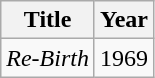<table class="wikitable">
<tr>
<th>Title</th>
<th>Year</th>
</tr>
<tr>
<td><em>Re-Birth</em></td>
<td>1969</td>
</tr>
</table>
